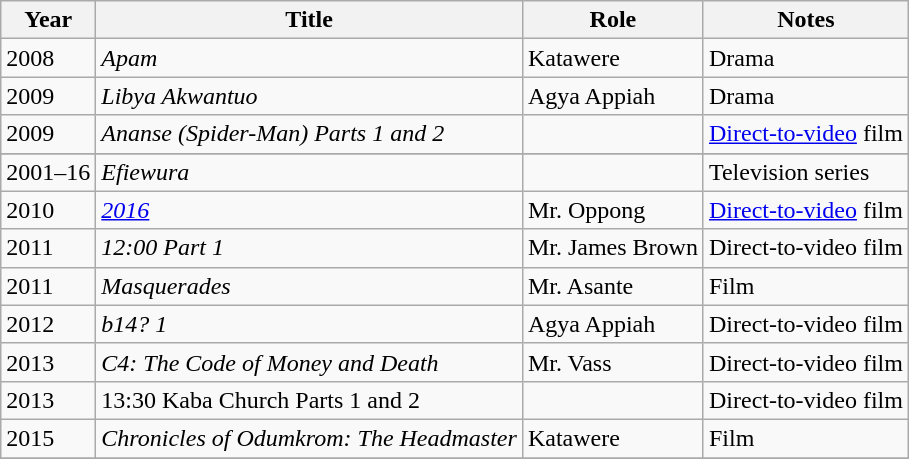<table class="wikitable sortable">
<tr>
<th>Year</th>
<th>Title</th>
<th>Role</th>
<th class="unsortable">Notes</th>
</tr>
<tr>
<td>2008</td>
<td><em>Apam</em></td>
<td>Katawere</td>
<td>Drama</td>
</tr>
<tr>
<td>2009</td>
<td><em>Libya Akwantuo</em></td>
<td>Agya Appiah</td>
<td>Drama</td>
</tr>
<tr>
<td>2009</td>
<td><em>Ananse (Spider-Man) Parts 1 and 2</em></td>
<td></td>
<td><a href='#'>Direct-to-video</a> film</td>
</tr>
<tr>
</tr>
<tr>
<td>2001–16</td>
<td><em>Efiewura</em></td>
<td></td>
<td>Television series</td>
</tr>
<tr>
<td>2010</td>
<td><em><a href='#'>2016</a></em></td>
<td>Mr. Oppong</td>
<td><a href='#'>Direct-to-video</a> film</td>
</tr>
<tr>
<td>2011</td>
<td><em>12:00 Part 1</em></td>
<td>Mr. James Brown</td>
<td>Direct-to-video film</td>
</tr>
<tr>
<td>2011</td>
<td><em>Masquerades</em></td>
<td>Mr. Asante</td>
<td>Film</td>
</tr>
<tr>
<td>2012</td>
<td><em>b14? 1</em></td>
<td>Agya Appiah</td>
<td>Direct-to-video film</td>
</tr>
<tr>
<td>2013</td>
<td><em>C4: The Code of Money and Death</em></td>
<td>Mr. Vass</td>
<td>Direct-to-video film</td>
</tr>
<tr>
<td>2013</td>
<td>13:30 Kaba Church Parts 1 and 2</td>
<td></td>
<td>Direct-to-video film</td>
</tr>
<tr>
<td>2015</td>
<td><em>Chronicles of Odumkrom: The Headmaster</em></td>
<td>Katawere</td>
<td>Film</td>
</tr>
<tr>
</tr>
</table>
